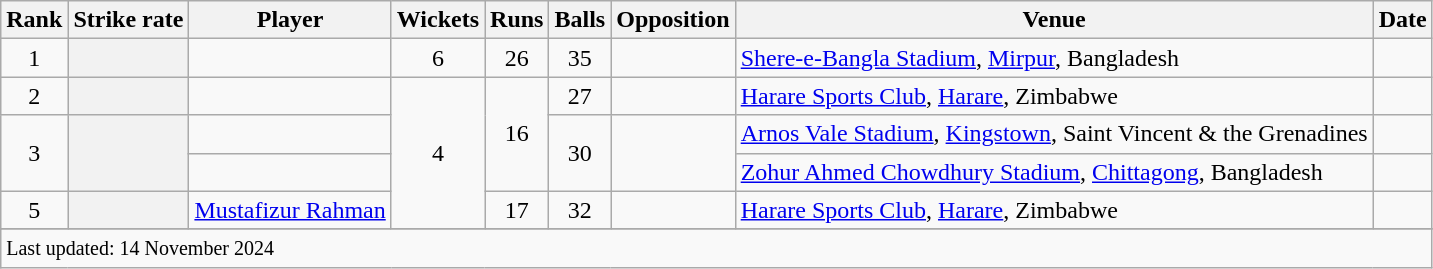<table class="wikitable plainrowheaders sortable">
<tr>
<th scope=col>Rank</th>
<th scope=col>Strike rate</th>
<th scope=col>Player</th>
<th scope=col>Wickets</th>
<th scope=col>Runs</th>
<th scope=col>Balls</th>
<th scope=col>Opposition</th>
<th scope=col>Venue</th>
<th scope=col>Date</th>
</tr>
<tr>
<td align=center>1</td>
<th scope=row style=text-align:center;></th>
<td></td>
<td align=center>6</td>
<td align=center>26</td>
<td align=center>35</td>
<td></td>
<td><a href='#'>Shere-e-Bangla Stadium</a>, <a href='#'>Mirpur</a>, Bangladesh</td>
<td></td>
</tr>
<tr>
<td align=center>2</td>
<th scope=row style=text-align:center;></th>
<td></td>
<td align=center rowspan=4>4</td>
<td align=center rowspan=3>16</td>
<td align=center>27</td>
<td></td>
<td><a href='#'>Harare Sports Club</a>, <a href='#'>Harare</a>, Zimbabwe</td>
<td></td>
</tr>
<tr>
<td align=center rowspan=2>3</td>
<th scope=row style=text-align:center; rowspan=2></th>
<td></td>
<td align=center rowspan=2>30</td>
<td rowspan=2></td>
<td><a href='#'>Arnos Vale Stadium</a>, <a href='#'>Kingstown</a>, Saint Vincent & the Grenadines</td>
<td></td>
</tr>
<tr>
<td></td>
<td><a href='#'>Zohur Ahmed Chowdhury Stadium</a>, <a href='#'>Chittagong</a>, Bangladesh</td>
<td></td>
</tr>
<tr>
<td align=center>5</td>
<th scope=row style=text-align:center;></th>
<td><a href='#'>Mustafizur Rahman</a></td>
<td align=center>17</td>
<td align=center>32</td>
<td></td>
<td><a href='#'>Harare Sports Club</a>, <a href='#'>Harare</a>, Zimbabwe</td>
<td></td>
</tr>
<tr>
</tr>
<tr class=sortbottom>
<td colspan=9><small>Last updated: 14 November 2024</small></td>
</tr>
</table>
